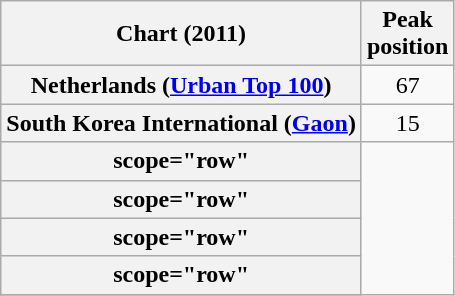<table class="wikitable sortable plainrowheaders">
<tr>
<th>Chart (2011)</th>
<th>Peak<br>position</th>
</tr>
<tr>
<th scope="row">Netherlands (<a href='#'>Urban Top 100</a>)</th>
<td align="center">67</td>
</tr>
<tr>
<th scope="row">South Korea International (<a href='#'>Gaon</a>)</th>
<td style="text-align:center;">15</td>
</tr>
<tr>
<th>scope="row" </th>
</tr>
<tr>
<th>scope="row" </th>
</tr>
<tr>
<th>scope="row" </th>
</tr>
<tr>
<th>scope="row" </th>
</tr>
<tr>
</tr>
</table>
